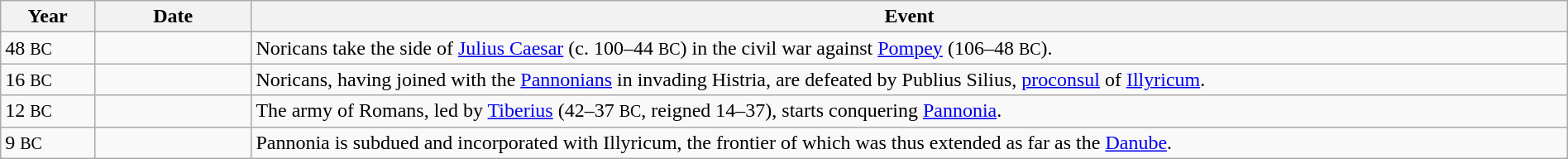<table class="wikitable" width="100%">
<tr>
<th style="width:6%">Year</th>
<th style="width:10%">Date</th>
<th>Event</th>
</tr>
<tr>
<td>48 <small>BC</small></td>
<td></td>
<td>Noricans take the side of <a href='#'>Julius Caesar</a> (c. 100–44 <small>BC</small>) in the civil war against <a href='#'>Pompey</a> (106–48 <small>BC</small>).</td>
</tr>
<tr>
<td>16 <small>BC</small></td>
<td></td>
<td>Noricans, having joined with the <a href='#'>Pannonians</a> in invading Histria, are defeated by Publius Silius, <a href='#'>proconsul</a> of <a href='#'>Illyricum</a>.</td>
</tr>
<tr>
<td>12 <small>BC</small></td>
<td></td>
<td>The army of Romans, led by <a href='#'>Tiberius</a> (42–37 <small>BC</small>, reigned 14–37), starts conquering <a href='#'>Pannonia</a>.</td>
</tr>
<tr>
<td>9 <small>BC</small></td>
<td></td>
<td>Pannonia is subdued and incorporated with Illyricum, the frontier of which was thus extended as far as the <a href='#'>Danube</a>.</td>
</tr>
</table>
